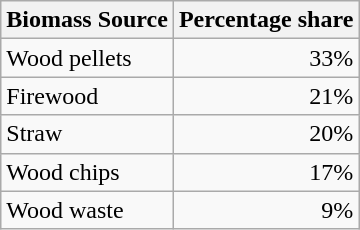<table class="wikitable">
<tr>
<th>Biomass Source</th>
<th>Percentage share</th>
</tr>
<tr>
<td>Wood pellets</td>
<td align="right">33%</td>
</tr>
<tr>
<td>Firewood</td>
<td align="right">21%</td>
</tr>
<tr>
<td>Straw</td>
<td align="right">20%</td>
</tr>
<tr>
<td>Wood chips</td>
<td align="right">17%</td>
</tr>
<tr>
<td>Wood waste</td>
<td align="right">9%</td>
</tr>
</table>
